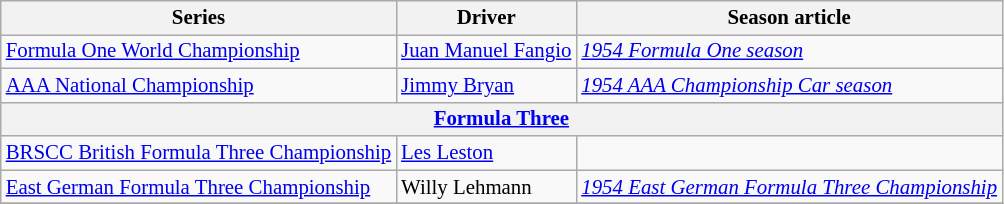<table class="wikitable" style="font-size: 87%;">
<tr>
<th>Series</th>
<th>Driver</th>
<th>Season article</th>
</tr>
<tr>
<td><a href='#'>Formula One World Championship</a></td>
<td> <a href='#'>Juan Manuel Fangio</a></td>
<td><em><a href='#'>1954 Formula One season</a></em></td>
</tr>
<tr>
<td><a href='#'>AAA National Championship</a></td>
<td> <a href='#'>Jimmy Bryan</a></td>
<td><em><a href='#'>1954 AAA Championship Car season</a></em></td>
</tr>
<tr>
<th colspan=3><a href='#'>Formula Three</a></th>
</tr>
<tr>
<td><a href='#'>BRSCC British Formula Three Championship</a></td>
<td> <a href='#'>Les Leston</a></td>
<td></td>
</tr>
<tr>
<td><a href='#'>East German Formula Three Championship</a></td>
<td> Willy Lehmann</td>
<td><em><a href='#'>1954 East German Formula Three Championship</a></em></td>
</tr>
<tr>
</tr>
</table>
